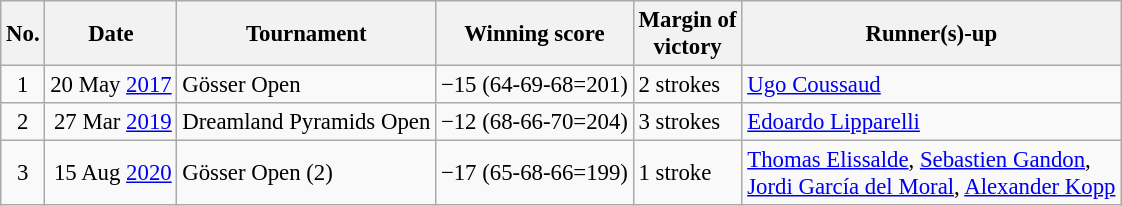<table class="wikitable" style="font-size:95%;">
<tr>
<th>No.</th>
<th>Date</th>
<th>Tournament</th>
<th>Winning score</th>
<th>Margin of<br>victory</th>
<th>Runner(s)-up</th>
</tr>
<tr>
<td align=center>1</td>
<td align=right>20 May <a href='#'>2017</a></td>
<td>Gösser Open</td>
<td>−15 (64-69-68=201)</td>
<td>2 strokes</td>
<td> <a href='#'>Ugo Coussaud</a></td>
</tr>
<tr>
<td align=center>2</td>
<td align=right>27 Mar <a href='#'>2019</a></td>
<td>Dreamland Pyramids Open</td>
<td>−12 (68-66-70=204)</td>
<td>3 strokes</td>
<td> <a href='#'>Edoardo Lipparelli</a></td>
</tr>
<tr>
<td align=center>3</td>
<td align=right>15 Aug <a href='#'>2020</a></td>
<td>Gösser Open (2)</td>
<td>−17 (65-68-66=199)</td>
<td>1 stroke</td>
<td> <a href='#'>Thomas Elissalde</a>,  <a href='#'>Sebastien Gandon</a>,<br> <a href='#'>Jordi García del Moral</a>,  <a href='#'>Alexander Kopp</a></td>
</tr>
</table>
